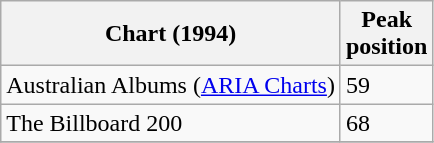<table class="wikitable">
<tr>
<th align="left">Chart (1994)</th>
<th align="left">Peak<br>position</th>
</tr>
<tr>
<td>Australian Albums (<a href='#'>ARIA Charts</a>)</td>
<td align="left">59</td>
</tr>
<tr>
<td align="left">The Billboard 200</td>
<td align="left">68</td>
</tr>
<tr>
</tr>
</table>
